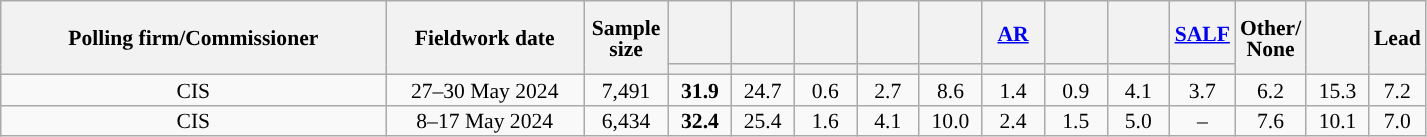<table class="wikitable collapsible collapsed" style="text-align:center; font-size:90%; line-height:14px;">
<tr style="height:42px;">
<th style="width:250px;" rowspan="2">Polling firm/Commissioner</th>
<th style="width:125px;" rowspan="2">Fieldwork date</th>
<th style="width:50px;" rowspan="2">Sample size</th>
<th style="width:35px;"></th>
<th style="width:35px;"></th>
<th style="width:35px;"></th>
<th style="width:35px;"></th>
<th style="width:35px;"></th>
<th style="width:35px;"><a href='#'>AR</a></th>
<th style="width:35px;"></th>
<th style="width:35px;"></th>
<th style="width:35px;"><a href='#'>SALF</a></th>
<th style="width:35px;" rowspan="2">Other/<br>None</th>
<th style="width:35px;" rowspan="2"></th>
<th style="width:30px;" rowspan="2">Lead</th>
</tr>
<tr>
<th style="color:inherit;background:"></th>
<th style="color:inherit;background:"></th>
<th style="color:inherit;background:"></th>
<th style="color:inherit;background:"></th>
<th style="color:inherit;background:"></th>
<th style="color:inherit;background:"></th>
<th style="color:inherit;background:"></th>
<th style="color:inherit;background:"></th>
<th style="color:inherit;background:"></th>
</tr>
<tr>
<td>CIS</td>
<td>27–30 May 2024</td>
<td>7,491</td>
<td><strong>31.9</strong></td>
<td>24.7</td>
<td>0.6</td>
<td>2.7</td>
<td>8.6</td>
<td>1.4</td>
<td>0.9</td>
<td>4.1</td>
<td>3.7</td>
<td>6.2</td>
<td>15.3</td>
<td style="background:">7.2</td>
</tr>
<tr>
<td>CIS</td>
<td>8–17 May 2024</td>
<td>6,434</td>
<td><strong>32.4</strong></td>
<td>25.4</td>
<td>1.6</td>
<td>4.1</td>
<td>10.0</td>
<td>2.4</td>
<td>1.5</td>
<td>5.0</td>
<td>–</td>
<td>7.6</td>
<td>10.1</td>
<td style="background:">7.0</td>
</tr>
</table>
